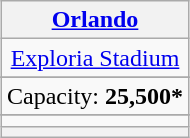<table class="wikitable" style="margin:1em auto; text-align:center">
<tr>
<th><a href='#'>Orlando</a></th>
</tr>
<tr>
<td><a href='#'>Exploria Stadium</a></td>
</tr>
<tr>
</tr>
<tr>
<td>Capacity: <strong>25,500*</strong></td>
</tr>
<tr>
</tr>
<tr>
<td></td>
</tr>
<tr>
<th></th>
</tr>
</table>
